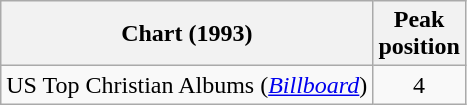<table class="wikitable">
<tr>
<th>Chart (1993)</th>
<th>Peak<br>position</th>
</tr>
<tr>
<td>US Top Christian Albums (<em><a href='#'>Billboard</a></em>)</td>
<td style="text-align:center;">4</td>
</tr>
</table>
